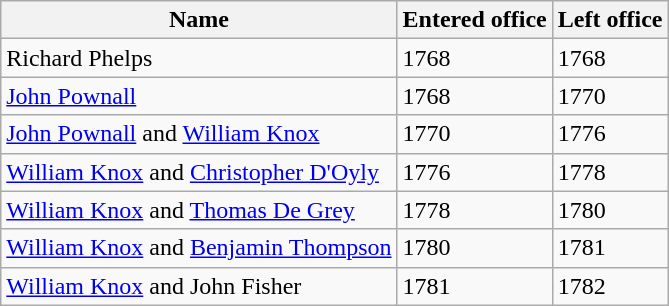<table class="wikitable" style="text-align:left">
<tr>
<th>Name</th>
<th>Entered office</th>
<th>Left office</th>
</tr>
<tr>
<td>Richard Phelps</td>
<td>1768</td>
<td>1768</td>
</tr>
<tr>
<td><a href='#'>John Pownall</a></td>
<td>1768</td>
<td>1770</td>
</tr>
<tr>
<td><a href='#'>John Pownall</a> and <a href='#'>William Knox</a></td>
<td>1770</td>
<td>1776</td>
</tr>
<tr>
<td><a href='#'>William Knox</a> and <a href='#'>Christopher D'Oyly</a></td>
<td>1776</td>
<td>1778</td>
</tr>
<tr>
<td><a href='#'>William Knox</a> and <a href='#'>Thomas De Grey</a></td>
<td>1778</td>
<td>1780</td>
</tr>
<tr>
<td><a href='#'>William Knox</a> and <a href='#'>Benjamin Thompson</a></td>
<td>1780</td>
<td>1781</td>
</tr>
<tr>
<td><a href='#'>William Knox</a> and John Fisher</td>
<td>1781</td>
<td>1782</td>
</tr>
</table>
